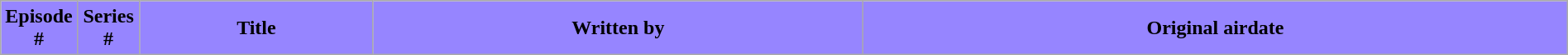<table class="wikitable plainrowheaders" style="width:100%;">
<tr>
<th style="background-color: #9685FF" width="4%">Episode<br>#</th>
<th style="background-color: #9685FF" width="4%">Series<br>#</th>
<th style="background-color: #9685FF">Title</th>
<th style="background-color: #9685FF">Written by</th>
<th style="background-color: #9685FF">Original airdate<br>











</th>
</tr>
</table>
